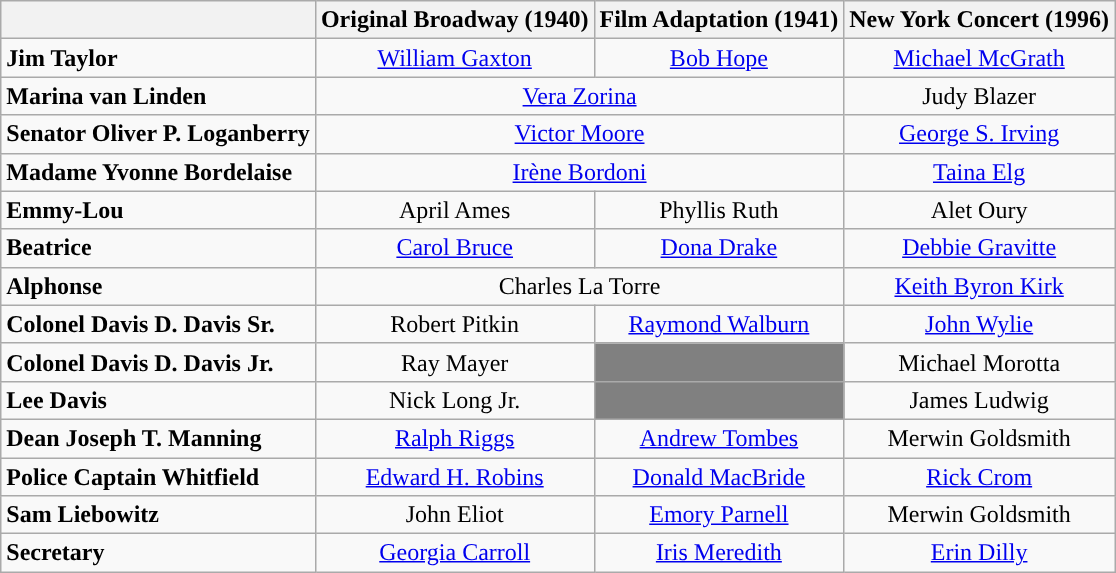<table class="wikitable">
<tr>
<th></th>
<th>Original Broadway (1940)</th>
<th>Film Adaptation (1941)</th>
<th>New York Concert (1996)</th>
</tr>
<tr>
<td><strong>Jim Taylor</strong></td>
<td style="text-align:center;"><a href='#'>William Gaxton</a></td>
<td style="text-align:center;"><a href='#'>Bob Hope</a></td>
<td style="text-align:center;"><a href='#'>Michael McGrath</a></td>
</tr>
<tr>
<td><strong>Marina van Linden</strong></td>
<td style="text-align:center;" colspan="2"><a href='#'>Vera Zorina</a></td>
<td style="text-align:center;">Judy Blazer</td>
</tr>
<tr>
<td><strong>Senator Oliver P. Loganberry</strong></td>
<td style="text-align:center;" colspan="2"><a href='#'>Victor Moore</a></td>
<td style="text-align:center;"><a href='#'>George S. Irving</a></td>
</tr>
<tr>
<td><strong>Madame Yvonne Bordelaise</strong></td>
<td style="text-align:center;" colspan="2"><a href='#'>Irène Bordoni</a></td>
<td style="text-align:center;"><a href='#'>Taina Elg</a></td>
</tr>
<tr>
<td><strong>Emmy-Lou</strong></td>
<td style="text-align:center;">April Ames</td>
<td style="text-align:center;">Phyllis Ruth</td>
<td style="text-align:center;">Alet Oury</td>
</tr>
<tr>
<td><strong>Beatrice</strong></td>
<td style="text-align:center;"><a href='#'>Carol Bruce</a></td>
<td style="text-align:center;"><a href='#'>Dona Drake</a></td>
<td style="text-align:center;"><a href='#'>Debbie Gravitte</a></td>
</tr>
<tr>
<td><strong>Alphonse</strong></td>
<td style="text-align:center;" colspan="2">Charles La Torre</td>
<td style="text-align:center;"><a href='#'>Keith Byron Kirk</a></td>
</tr>
<tr>
<td><strong>Colonel Davis D. Davis Sr.</strong></td>
<td style="text-align:center;">Robert Pitkin</td>
<td style="text-align:center;"><a href='#'>Raymond Walburn</a></td>
<td style="text-align:center;"><a href='#'>John Wylie</a></td>
</tr>
<tr>
<td><strong>Colonel Davis D. Davis Jr.</strong></td>
<td style="text-align:center;">Ray Mayer</td>
<td style='background: #808080'></td>
<td style="text-align:center;">Michael Morotta</td>
</tr>
<tr>
<td><strong>Lee Davis</strong></td>
<td style="text-align:center;">Nick Long Jr.</td>
<td style='background: #808080'></td>
<td style="text-align:center;">James Ludwig</td>
</tr>
<tr>
<td><strong>Dean Joseph T. Manning</strong></td>
<td style="text-align:center;"><a href='#'>Ralph Riggs</a></td>
<td style="text-align:center;"><a href='#'>Andrew Tombes</a></td>
<td style="text-align:center;">Merwin Goldsmith</td>
</tr>
<tr>
<td><strong>Police Captain Whitfield</strong></td>
<td style="text-align:center;"><a href='#'>Edward H. Robins</a></td>
<td style="text-align:center;"><a href='#'>Donald MacBride</a></td>
<td style="text-align:center;"><a href='#'>Rick Crom</a></td>
</tr>
<tr>
<td><strong>Sam Liebowitz</strong></td>
<td style="text-align:center;">John Eliot</td>
<td style="text-align:center;"><a href='#'>Emory Parnell</a></td>
<td style="text-align:center;">Merwin Goldsmith</td>
</tr>
<tr>
<td><strong>Secretary</strong></td>
<td style="text-align:center;"><a href='#'>Georgia Carroll</a></td>
<td style="text-align:center;"><a href='#'>Iris Meredith</a></td>
<td style="text-align:center;"><a href='#'>Erin Dilly</a></td>
</tr>
</table>
